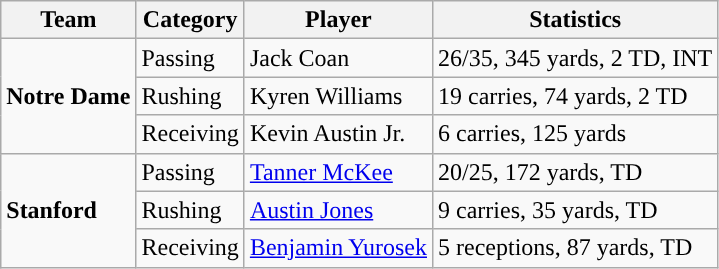<table class="wikitable" style="float: left;">
<tr>
<th>Team</th>
<th>Category</th>
<th>Player</th>
<th>Statistics</th>
</tr>
<tr>
<td rowspan=3><strong>Notre Dame</strong></td>
<td>Passing</td>
<td>Jack Coan</td>
<td>26/35, 345 yards, 2 TD, INT</td>
</tr>
<tr>
<td>Rushing</td>
<td>Kyren Williams</td>
<td>19 carries, 74 yards, 2 TD</td>
</tr>
<tr>
<td>Receiving</td>
<td>Kevin Austin Jr.</td>
<td>6 carries, 125 yards</td>
</tr>
<tr>
<td rowspan=3><strong>Stanford</strong></td>
<td>Passing</td>
<td><a href='#'>Tanner McKee</a></td>
<td>20/25, 172 yards, TD</td>
</tr>
<tr>
<td>Rushing</td>
<td><a href='#'>Austin Jones</a></td>
<td>9 carries, 35 yards, TD</td>
</tr>
<tr>
<td>Receiving</td>
<td><a href='#'>Benjamin Yurosek</a></td>
<td>5 receptions, 87 yards, TD</td>
</tr>
</table>
